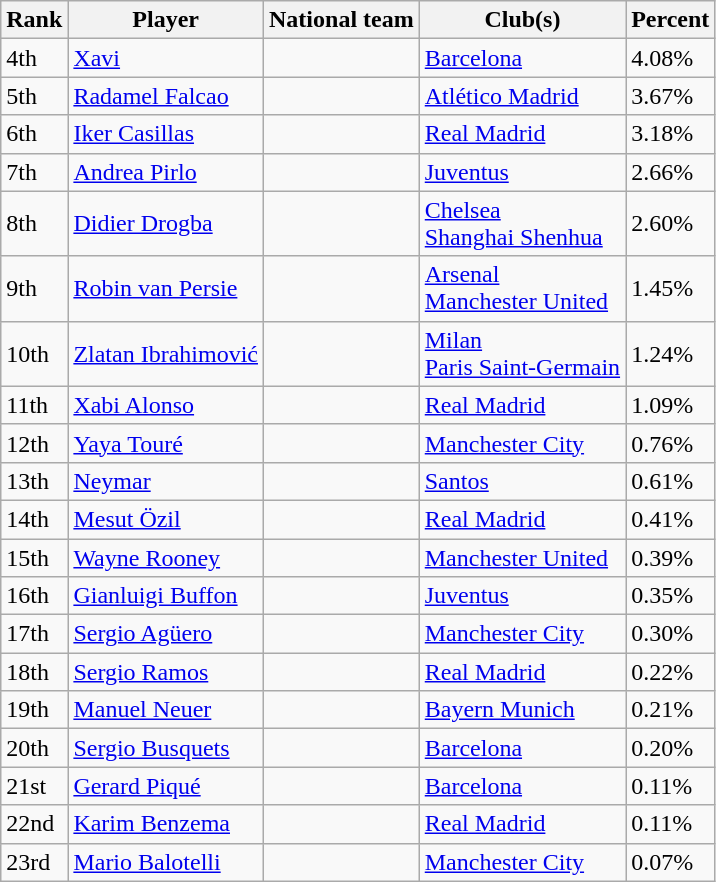<table class="wikitable">
<tr>
<th>Rank</th>
<th>Player</th>
<th>National team</th>
<th>Club(s)</th>
<th>Percent</th>
</tr>
<tr>
<td>4th</td>
<td><a href='#'>Xavi</a></td>
<td></td>
<td> <a href='#'>Barcelona</a></td>
<td>4.08%</td>
</tr>
<tr>
<td>5th</td>
<td><a href='#'>Radamel Falcao</a></td>
<td></td>
<td> <a href='#'>Atlético Madrid</a></td>
<td>3.67%</td>
</tr>
<tr>
<td>6th</td>
<td><a href='#'>Iker Casillas</a></td>
<td></td>
<td> <a href='#'>Real Madrid</a></td>
<td>3.18%</td>
</tr>
<tr>
<td>7th</td>
<td><a href='#'>Andrea Pirlo</a></td>
<td></td>
<td> <a href='#'>Juventus</a></td>
<td>2.66%</td>
</tr>
<tr>
<td>8th</td>
<td><a href='#'>Didier Drogba</a></td>
<td></td>
<td> <a href='#'>Chelsea</a><br> <a href='#'>Shanghai Shenhua</a></td>
<td>2.60%</td>
</tr>
<tr>
<td>9th</td>
<td><a href='#'>Robin van Persie</a></td>
<td></td>
<td> <a href='#'>Arsenal</a><br> <a href='#'>Manchester United</a></td>
<td>1.45%</td>
</tr>
<tr>
<td>10th</td>
<td><a href='#'>Zlatan Ibrahimović</a></td>
<td></td>
<td> <a href='#'>Milan</a><br> <a href='#'>Paris Saint-Germain</a></td>
<td>1.24%</td>
</tr>
<tr>
<td>11th</td>
<td><a href='#'>Xabi Alonso</a></td>
<td></td>
<td> <a href='#'>Real Madrid</a></td>
<td>1.09%</td>
</tr>
<tr>
<td>12th</td>
<td><a href='#'>Yaya Touré</a></td>
<td></td>
<td> <a href='#'>Manchester City</a></td>
<td>0.76%</td>
</tr>
<tr>
<td>13th</td>
<td><a href='#'>Neymar</a></td>
<td></td>
<td> <a href='#'>Santos</a></td>
<td>0.61%</td>
</tr>
<tr>
<td>14th</td>
<td><a href='#'>Mesut Özil</a></td>
<td></td>
<td> <a href='#'>Real Madrid</a></td>
<td>0.41%</td>
</tr>
<tr>
<td>15th</td>
<td><a href='#'>Wayne Rooney</a></td>
<td></td>
<td> <a href='#'>Manchester United</a></td>
<td>0.39%</td>
</tr>
<tr>
<td>16th</td>
<td><a href='#'>Gianluigi Buffon</a></td>
<td></td>
<td> <a href='#'>Juventus</a></td>
<td>0.35%</td>
</tr>
<tr>
<td>17th</td>
<td><a href='#'>Sergio Agüero</a></td>
<td></td>
<td> <a href='#'>Manchester City</a></td>
<td>0.30%</td>
</tr>
<tr>
<td>18th</td>
<td><a href='#'>Sergio Ramos</a></td>
<td></td>
<td> <a href='#'>Real Madrid</a></td>
<td>0.22%</td>
</tr>
<tr>
<td>19th</td>
<td><a href='#'>Manuel Neuer</a></td>
<td></td>
<td> <a href='#'>Bayern Munich</a></td>
<td>0.21%</td>
</tr>
<tr>
<td>20th</td>
<td><a href='#'>Sergio Busquets</a></td>
<td></td>
<td> <a href='#'>Barcelona</a></td>
<td>0.20%</td>
</tr>
<tr>
<td>21st</td>
<td><a href='#'>Gerard Piqué</a></td>
<td></td>
<td> <a href='#'>Barcelona</a></td>
<td>0.11%</td>
</tr>
<tr>
<td>22nd</td>
<td><a href='#'>Karim Benzema</a></td>
<td></td>
<td> <a href='#'>Real Madrid</a></td>
<td>0.11%</td>
</tr>
<tr>
<td>23rd</td>
<td><a href='#'>Mario Balotelli</a></td>
<td></td>
<td> <a href='#'>Manchester City</a></td>
<td>0.07%</td>
</tr>
</table>
